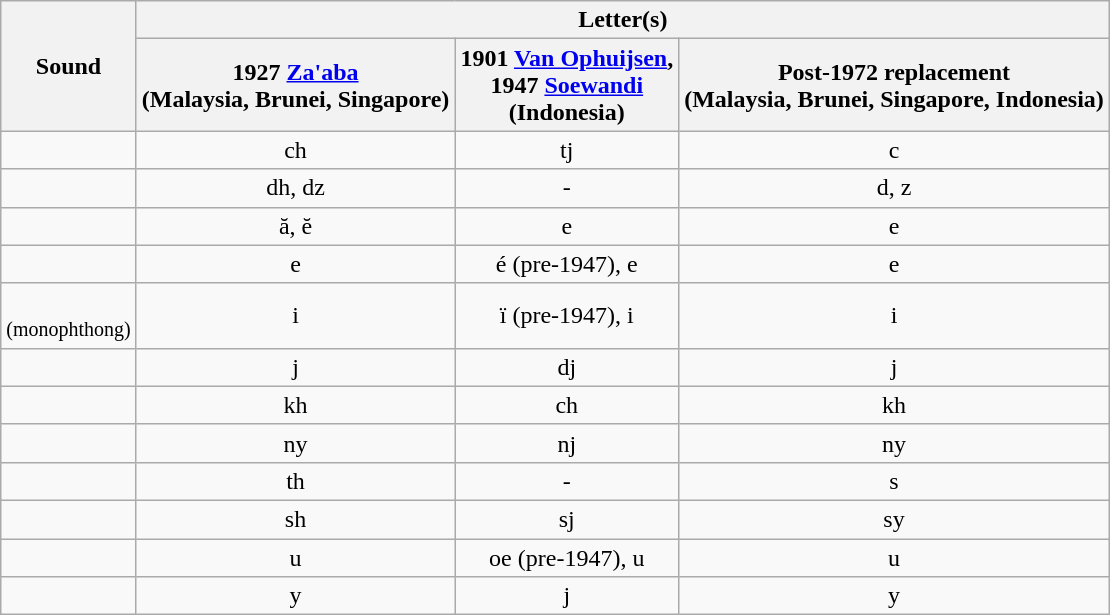<table class="wikitable">
<tr>
<th rowspan=2>Sound</th>
<th colspan=3>Letter(s)</th>
</tr>
<tr>
<th>1927 <a href='#'>Za'aba</a><br>(Malaysia, Brunei, Singapore)</th>
<th>1901 <a href='#'>Van Ophuijsen</a>, <br>1947 <a href='#'>Soewandi</a><br>(Indonesia)</th>
<th>Post-1972 replacement <br>(Malaysia, Brunei, Singapore, Indonesia)</th>
</tr>
<tr align=center>
<td></td>
<td>ch</td>
<td>tj</td>
<td>c</td>
</tr>
<tr align=center>
<td></td>
<td>dh, dz</td>
<td>-</td>
<td>d, z</td>
</tr>
<tr align=center>
<td></td>
<td>ă, ĕ</td>
<td>e</td>
<td>e</td>
</tr>
<tr align=center>
<td></td>
<td>e</td>
<td>é (pre-1947), e</td>
<td>e</td>
</tr>
<tr align=center>
<td><br><small>(monophthong)</small></td>
<td>i</td>
<td>ï (pre-1947), i</td>
<td>i</td>
</tr>
<tr align=center>
<td></td>
<td>j</td>
<td>dj</td>
<td>j</td>
</tr>
<tr align=center>
<td></td>
<td>kh</td>
<td>ch</td>
<td>kh</td>
</tr>
<tr align=center>
<td></td>
<td>ny</td>
<td>nj</td>
<td>ny</td>
</tr>
<tr align=center>
<td></td>
<td>th</td>
<td>-</td>
<td>s</td>
</tr>
<tr align=center>
<td></td>
<td>sh</td>
<td>sj</td>
<td>sy</td>
</tr>
<tr align=center>
<td></td>
<td>u</td>
<td>oe (pre-1947), u</td>
<td>u</td>
</tr>
<tr align=center>
<td></td>
<td>y</td>
<td>j</td>
<td>y</td>
</tr>
</table>
